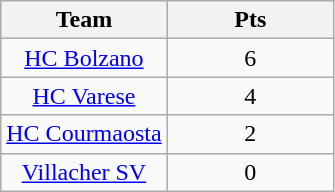<table class=wikitable style="text-align: center;">
<tr>
<th width="50%">Team</th>
<th>Pts</th>
</tr>
<tr>
<td><a href='#'>HC Bolzano</a></td>
<td>6</td>
</tr>
<tr>
<td><a href='#'>HC Varese</a></td>
<td>4</td>
</tr>
<tr>
<td><a href='#'>HC Courmaosta</a></td>
<td>2</td>
</tr>
<tr>
<td><a href='#'>Villacher SV</a></td>
<td>0</td>
</tr>
</table>
